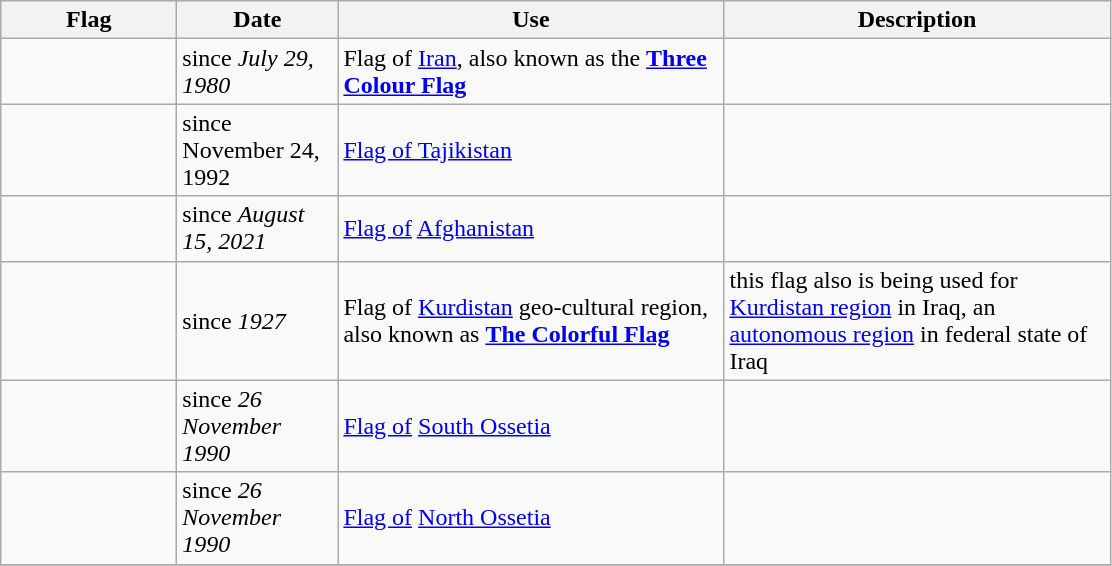<table class="wikitable">
<tr style="background:#efefef;">
<th style="width:110px;">Flag</th>
<th style="width:100px;">Date</th>
<th style="width:250px;">Use</th>
<th style="width:250px;">Description</th>
</tr>
<tr>
<td></td>
<td>since <em>July 29, 1980</em></td>
<td>Flag of <a href='#'>Iran</a>, also known as the <strong><a href='#'>Three Colour Flag</a></strong></td>
<td></td>
</tr>
<tr>
<td></td>
<td>since November 24, 1992</td>
<td><a href='#'>Flag of Tajikistan</a></td>
<td></td>
</tr>
<tr>
<td></td>
<td>since <em>August 15, 2021</em></td>
<td><a href='#'>Flag of</a> <a href='#'>Afghanistan</a></td>
<td></td>
</tr>
<tr>
<td></td>
<td>since <em>1927</em></td>
<td>Flag of <a href='#'>Kurdistan</a> geo-cultural region, also known as <strong><a href='#'>The Colorful Flag</a></strong></td>
<td>this flag also is being used for <a href='#'>Kurdistan region</a> in Iraq, an <a href='#'>autonomous region</a> in federal state of Iraq</td>
</tr>
<tr>
<td></td>
<td>since <em>26 November 1990</em></td>
<td><a href='#'>Flag of</a> <a href='#'>South Ossetia</a></td>
<td></td>
</tr>
<tr>
<td></td>
<td>since <em>26 November 1990</em></td>
<td><a href='#'>Flag of</a> <a href='#'>North Ossetia</a></td>
<td></td>
</tr>
<tr>
</tr>
</table>
